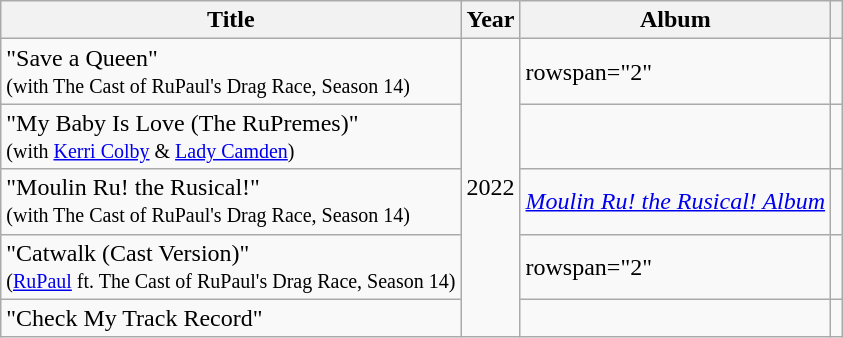<table class="wikitable plainrowheaders sortable">
<tr>
<th>Title</th>
<th>Year</th>
<th>Album</th>
<th style="text-align: center;" class="unsortable"></th>
</tr>
<tr>
<td>"Save a Queen"<br><small>(with The Cast of RuPaul's Drag Race, Season 14)</small></td>
<td rowspan="5">2022</td>
<td>rowspan="2" </td>
<td style="text-align: center;"><br></td>
</tr>
<tr>
<td scope="row">"My Baby Is Love (The RuPremes)"<br><small>(with <a href='#'>Kerri Colby</a> & <a href='#'>Lady Camden</a>)</small></td>
<td style="text-align: center;"></td>
</tr>
<tr>
<td scope="row">"Moulin Ru! the Rusical!"<br><small>(with The Cast of RuPaul's Drag Race, Season 14)</small></td>
<td><a href='#'><em>Moulin Ru! the Rusical! Album</em></a></td>
<td style="text-align: center;"><br></td>
</tr>
<tr>
<td>"Catwalk (Cast Version)"<br><small>(<a href='#'>RuPaul</a> ft. The Cast of RuPaul's Drag Race, Season 14)</small></td>
<td>rowspan="2" </td>
<td style="text-align: center;"><br></td>
</tr>
<tr>
<td>"Check My Track Record"<br></td>
<td style="text-align: center;"><br></td>
</tr>
</table>
